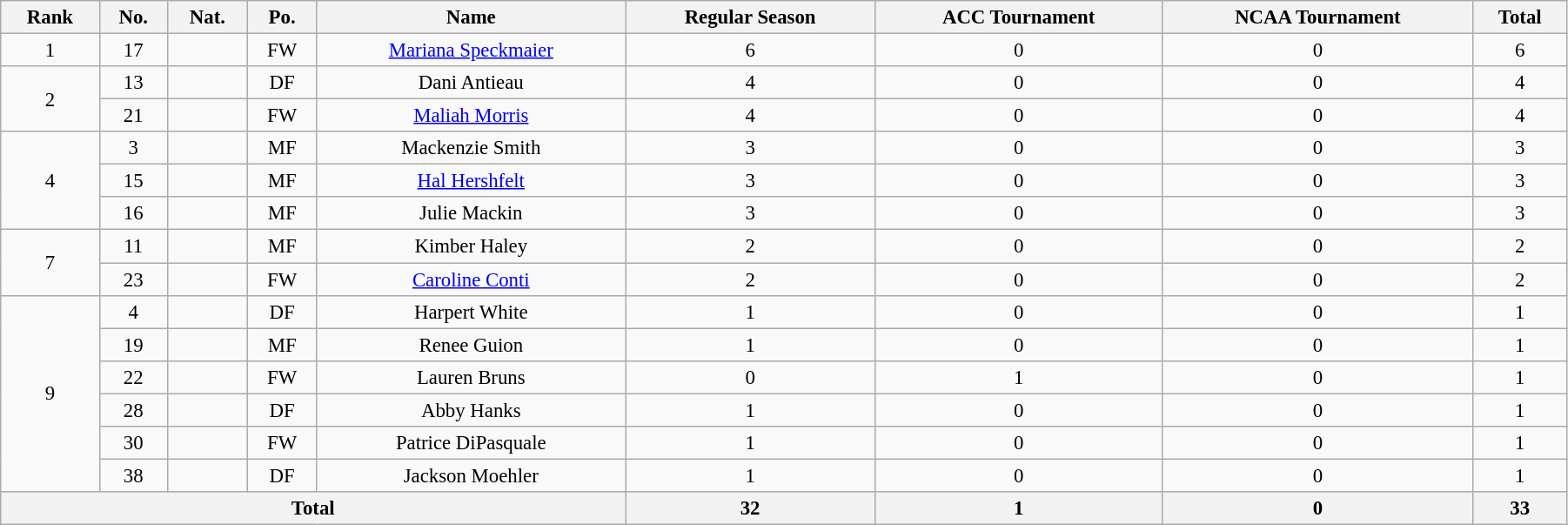<table class="wikitable" style="text-align:center; font-size:95%; width:95%;">
<tr>
<th>Rank</th>
<th>No.</th>
<th>Nat.</th>
<th>Po.</th>
<th>Name</th>
<th>Regular Season</th>
<th>ACC Tournament</th>
<th>NCAA Tournament</th>
<th>Total</th>
</tr>
<tr>
<td>1</td>
<td>17</td>
<td></td>
<td>FW</td>
<td><a href='#'>Mariana Speckmaier</a></td>
<td>6</td>
<td>0</td>
<td>0</td>
<td>6</td>
</tr>
<tr>
<td rowspan=2>2</td>
<td>13</td>
<td></td>
<td>DF</td>
<td>Dani Antieau</td>
<td>4</td>
<td>0</td>
<td>0</td>
<td>4</td>
</tr>
<tr>
<td>21</td>
<td></td>
<td>FW</td>
<td><a href='#'>Maliah Morris</a></td>
<td>4</td>
<td>0</td>
<td>0</td>
<td>4</td>
</tr>
<tr>
<td rowspan=3>4</td>
<td>3</td>
<td></td>
<td>MF</td>
<td>Mackenzie Smith</td>
<td>3</td>
<td>0</td>
<td>0</td>
<td>3</td>
</tr>
<tr>
<td>15</td>
<td></td>
<td>MF</td>
<td><a href='#'>Hal Hershfelt</a></td>
<td>3</td>
<td>0</td>
<td>0</td>
<td>3</td>
</tr>
<tr>
<td>16</td>
<td></td>
<td>MF</td>
<td>Julie Mackin</td>
<td>3</td>
<td>0</td>
<td>0</td>
<td>3</td>
</tr>
<tr>
<td rowspan=2>7</td>
<td>11</td>
<td></td>
<td>MF</td>
<td>Kimber Haley</td>
<td>2</td>
<td>0</td>
<td>0</td>
<td>2</td>
</tr>
<tr>
<td>23</td>
<td></td>
<td>FW</td>
<td><a href='#'>Caroline Conti</a></td>
<td>2</td>
<td>0</td>
<td>0</td>
<td>2</td>
</tr>
<tr>
<td rowspan=6>9</td>
<td>4</td>
<td></td>
<td>DF</td>
<td>Harpert White</td>
<td>1</td>
<td>0</td>
<td>0</td>
<td>1</td>
</tr>
<tr>
<td>19</td>
<td></td>
<td>MF</td>
<td>Renee Guion</td>
<td>1</td>
<td>0</td>
<td>0</td>
<td>1</td>
</tr>
<tr>
<td>22</td>
<td></td>
<td>FW</td>
<td>Lauren Bruns</td>
<td>0</td>
<td>1</td>
<td>0</td>
<td>1</td>
</tr>
<tr>
<td>28</td>
<td></td>
<td>DF</td>
<td>Abby Hanks</td>
<td>1</td>
<td>0</td>
<td>0</td>
<td>1</td>
</tr>
<tr>
<td>30</td>
<td></td>
<td>FW</td>
<td>Patrice DiPasquale</td>
<td>1</td>
<td>0</td>
<td>0</td>
<td>1</td>
</tr>
<tr>
<td>38</td>
<td></td>
<td>DF</td>
<td>Jackson Moehler</td>
<td>1</td>
<td>0</td>
<td>0</td>
<td>1</td>
</tr>
<tr>
<th colspan=5>Total</th>
<th>32</th>
<th>1</th>
<th>0</th>
<th>33</th>
</tr>
</table>
